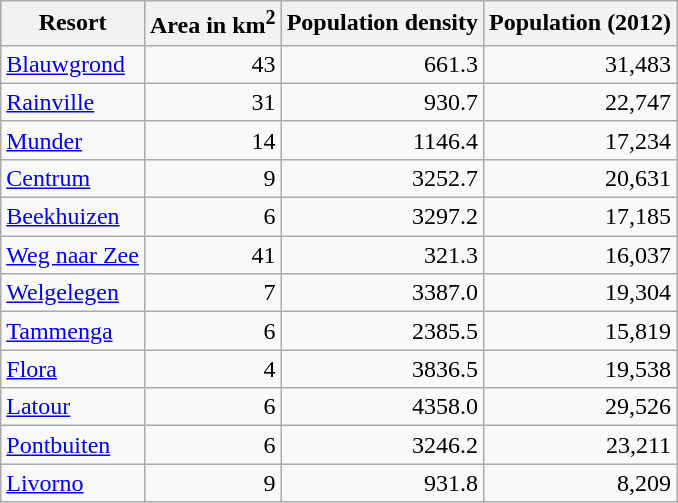<table class="wikitable sortable" style="text-align:right;">
<tr>
<th>Resort</th>
<th>Area in km<sup>2</sup></th>
<th>Population density</th>
<th>Population (2012)</th>
</tr>
<tr>
<td align="left"><a href='#'>Blauwgrond</a></td>
<td>43</td>
<td>661.3</td>
<td>31,483</td>
</tr>
<tr>
<td align="left"><a href='#'>Rainville</a></td>
<td>31</td>
<td>930.7</td>
<td>22,747</td>
</tr>
<tr>
<td align="left"><a href='#'>Munder</a></td>
<td>14</td>
<td>1146.4</td>
<td>17,234</td>
</tr>
<tr>
<td align="left"><a href='#'>Centrum</a></td>
<td>9</td>
<td>3252.7</td>
<td>20,631</td>
</tr>
<tr>
<td align="left"><a href='#'>Beekhuizen</a></td>
<td>6</td>
<td>3297.2</td>
<td>17,185</td>
</tr>
<tr>
<td align="left"><a href='#'>Weg naar Zee</a></td>
<td>41</td>
<td>321.3</td>
<td>16,037</td>
</tr>
<tr>
<td align="left"><a href='#'>Welgelegen</a></td>
<td>7</td>
<td>3387.0</td>
<td>19,304</td>
</tr>
<tr>
<td align="left"><a href='#'>Tammenga</a></td>
<td>6</td>
<td>2385.5</td>
<td>15,819</td>
</tr>
<tr>
<td align="left"><a href='#'>Flora</a></td>
<td>4</td>
<td>3836.5</td>
<td>19,538</td>
</tr>
<tr>
<td align="left"><a href='#'>Latour</a></td>
<td>6</td>
<td>4358.0</td>
<td>29,526</td>
</tr>
<tr>
<td align="left"><a href='#'>Pontbuiten</a></td>
<td>6</td>
<td>3246.2</td>
<td>23,211</td>
</tr>
<tr>
<td align="left"><a href='#'>Livorno</a></td>
<td>9</td>
<td>931.8</td>
<td>8,209</td>
</tr>
</table>
